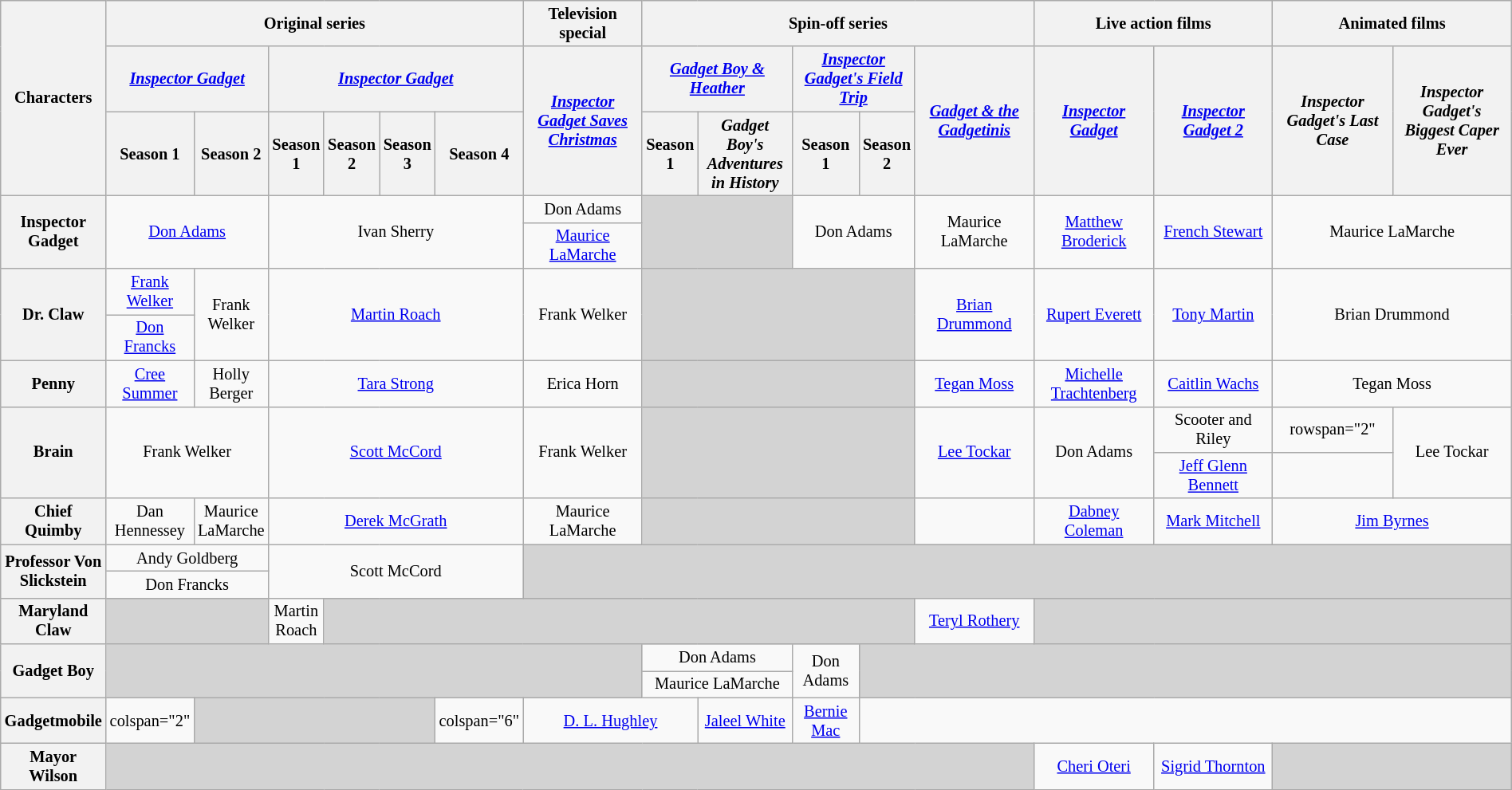<table class="wikitable" style="text-align:center; width:100%; font-size:85%">
<tr>
<th rowspan="3">Characters</th>
<th colspan="6">Original series</th>
<th>Television special</th>
<th colspan="5">Spin-off series</th>
<th colspan="2">Live action films</th>
<th colspan="2">Animated films</th>
</tr>
<tr>
<th colspan="2" width="8%"><em><a href='#'>Inspector Gadget</a></em></th>
<th colspan="4" width="8%"><em><a href='#'>Inspector Gadget</a></em></th>
<th rowspan="2" width="8%"><em><a href='#'>Inspector Gadget Saves Christmas</a></em></th>
<th colspan="2" width="8%"><em><a href='#'>Gadget Boy & Heather</a></em></th>
<th colspan="2" width="8%"><em><a href='#'>Inspector Gadget's Field Trip</a></em></th>
<th rowspan="2" width="8%"><em><a href='#'>Gadget & the Gadgetinis</a></em></th>
<th rowspan="2" width="8%"><em><a href='#'>Inspector Gadget</a></em></th>
<th rowspan="2" width="8%"><em><a href='#'>Inspector Gadget 2</a></em></th>
<th rowspan="2" width="8%"><em>Inspector Gadget's Last Case</em></th>
<th rowspan="2" width="8%"><em>Inspector Gadget's Biggest Caper Ever</em></th>
</tr>
<tr>
<th>Season 1</th>
<th>Season 2</th>
<th>Season 1</th>
<th>Season 2</th>
<th>Season 3</th>
<th>Season 4</th>
<th>Season 1</th>
<th><em>Gadget Boy's Adventures in History</em></th>
<th>Season 1</th>
<th>Season 2</th>
</tr>
<tr>
<th rowspan="2">Inspector Gadget</th>
<td colspan="2" rowspan="2"><a href='#'>Don Adams</a></td>
<td colspan="4" rowspan="2">Ivan Sherry</td>
<td>Don Adams</td>
<td colspan="2" rowspan="2" style="background:lightgrey;"></td>
<td colspan="2" rowspan="2">Don Adams</td>
<td rowspan="2">Maurice LaMarche</td>
<td rowspan="2"><a href='#'>Matthew Broderick</a></td>
<td rowspan="2"><a href='#'>French Stewart</a></td>
<td rowspan="2" colspan="2">Maurice LaMarche</td>
</tr>
<tr>
<td><a href='#'>Maurice LaMarche</a></td>
</tr>
<tr>
<th rowspan="2">Dr. Claw</th>
<td><a href='#'>Frank Welker</a></td>
<td rowspan="2">Frank Welker</td>
<td colspan="4" rowspan="2"><a href='#'>Martin Roach</a></td>
<td rowspan="2">Frank Welker</td>
<td rowspan="2" colspan="4" style="background:lightgrey;"></td>
<td rowspan="2"><a href='#'>Brian Drummond</a></td>
<td rowspan="2"><a href='#'>Rupert Everett</a></td>
<td rowspan="2"><a href='#'>Tony Martin</a></td>
<td rowspan="2" colspan="2">Brian Drummond</td>
</tr>
<tr>
<td><a href='#'>Don Francks</a></td>
</tr>
<tr>
<th>Penny</th>
<td><a href='#'>Cree Summer</a></td>
<td>Holly Berger</td>
<td colspan="4"><a href='#'>Tara Strong</a></td>
<td>Erica Horn</td>
<td colspan="4" style="background:lightgrey;"></td>
<td><a href='#'>Tegan Moss</a></td>
<td><a href='#'>Michelle Trachtenberg</a></td>
<td><a href='#'>Caitlin Wachs</a></td>
<td colspan="2">Tegan Moss</td>
</tr>
<tr>
<th rowspan="2">Brain</th>
<td colspan="2" rowspan="2">Frank Welker</td>
<td colspan="4" rowspan="2"><a href='#'>Scott McCord</a></td>
<td rowspan="2">Frank Welker</td>
<td rowspan="2" colspan="4" style="background:lightgrey;"></td>
<td rowspan="2"><a href='#'>Lee Tockar</a></td>
<td rowspan="2">Don Adams</td>
<td>Scooter and Riley</td>
<td>rowspan="2" </td>
<td rowspan="2">Lee Tockar</td>
</tr>
<tr>
<td><a href='#'>Jeff Glenn Bennett</a></td>
</tr>
<tr>
<th>Chief Quimby</th>
<td>Dan Hennessey</td>
<td>Maurice LaMarche</td>
<td colspan="4"><a href='#'>Derek McGrath</a></td>
<td>Maurice LaMarche</td>
<td colspan="4" style="background:lightgrey;"></td>
<td></td>
<td><a href='#'>Dabney Coleman</a></td>
<td><a href='#'>Mark Mitchell</a></td>
<td colspan="2"><a href='#'>Jim Byrnes</a></td>
</tr>
<tr>
<th rowspan="2">Professor Von Slickstein</th>
<td colspan="2">Andy Goldberg</td>
<td colspan="4" rowspan="2">Scott McCord</td>
<td rowspan="2" colspan="16" style="background:lightgrey;"></td>
</tr>
<tr>
<td colspan="2">Don Francks</td>
</tr>
<tr>
<th>Maryland Claw</th>
<td colspan="2" style="background:lightgrey;"></td>
<td>Martin Roach</td>
<td colspan="8" style="background:lightgrey;"></td>
<td><a href='#'>Teryl Rothery</a></td>
<td colspan="4" style="background:lightgrey;"></td>
</tr>
<tr>
<th rowspan="2">Gadget Boy</th>
<td rowspan="2" colspan="7" style="background:lightgrey;"></td>
<td colspan="2">Don Adams</td>
<td rowspan="2">Don Adams</td>
<td rowspan="2" colspan="6" style="background:lightgrey;"></td>
</tr>
<tr>
<td colspan="2">Maurice LaMarche</td>
</tr>
<tr>
<th>Gadgetmobile</th>
<td>colspan="2" </td>
<td colspan="4" style="background:lightgrey;"></td>
<td>colspan="6" </td>
<td colspan="2"><a href='#'>D. L. Hughley</a></td>
<td><a href='#'>Jaleel White</a></td>
<td><a href='#'>Bernie Mac</a></td>
</tr>
<tr>
<th>Mayor Wilson</th>
<td colspan="12" style="background:lightgrey;"></td>
<td><a href='#'>Cheri Oteri</a></td>
<td><a href='#'>Sigrid Thornton</a></td>
<td colspan="2" style="background:lightgrey;"></td>
</tr>
</table>
